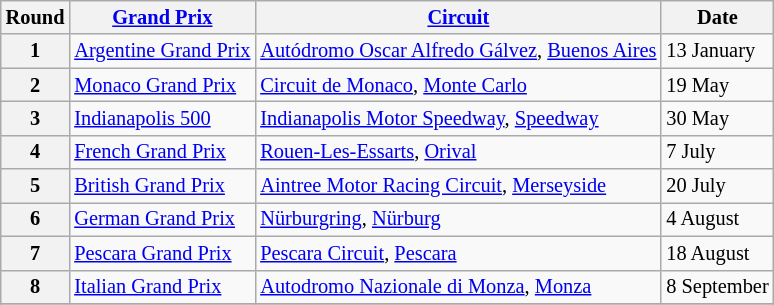<table class="wikitable" style="font-size: 85%;">
<tr>
<th>Round</th>
<th><a href='#'>Grand Prix</a></th>
<th><a href='#'>Circuit</a></th>
<th>Date</th>
</tr>
<tr>
<th>1</th>
<td><a href='#'>Argentine Grand Prix</a></td>
<td> <a href='#'>Autódromo Oscar Alfredo Gálvez</a>, <a href='#'>Buenos Aires</a></td>
<td>13 January</td>
</tr>
<tr>
<th>2</th>
<td><a href='#'>Monaco Grand Prix</a></td>
<td> <a href='#'>Circuit de Monaco</a>, <a href='#'>Monte Carlo</a></td>
<td>19 May</td>
</tr>
<tr>
<th>3</th>
<td><a href='#'>Indianapolis 500</a></td>
<td> <a href='#'>Indianapolis Motor Speedway</a>, <a href='#'>Speedway</a></td>
<td>30 May</td>
</tr>
<tr>
<th>4</th>
<td><a href='#'>French Grand Prix</a></td>
<td> <a href='#'>Rouen-Les-Essarts</a>, <a href='#'>Orival</a></td>
<td>7 July</td>
</tr>
<tr>
<th>5</th>
<td><a href='#'>British Grand Prix</a></td>
<td> <a href='#'>Aintree Motor Racing Circuit</a>, <a href='#'>Merseyside</a></td>
<td>20 July</td>
</tr>
<tr>
<th>6</th>
<td><a href='#'>German Grand Prix</a></td>
<td> <a href='#'>Nürburgring</a>, <a href='#'>Nürburg</a></td>
<td>4 August</td>
</tr>
<tr>
<th>7</th>
<td><a href='#'>Pescara Grand Prix</a></td>
<td> <a href='#'>Pescara Circuit</a>, <a href='#'>Pescara</a></td>
<td>18 August</td>
</tr>
<tr>
<th>8</th>
<td><a href='#'>Italian Grand Prix</a></td>
<td> <a href='#'>Autodromo Nazionale di Monza</a>, <a href='#'>Monza</a></td>
<td>8 September</td>
</tr>
<tr>
</tr>
</table>
